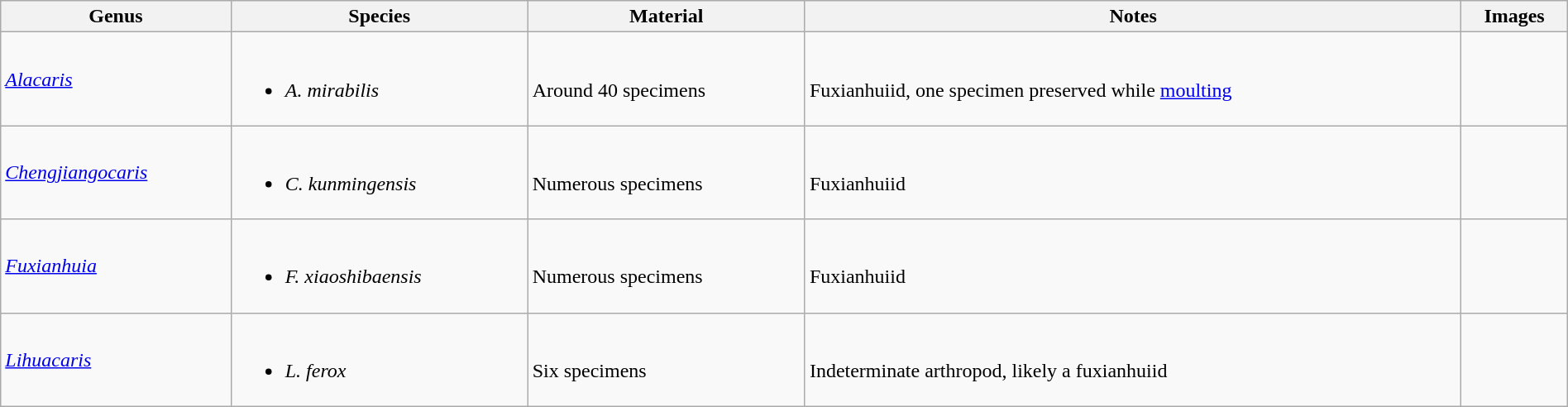<table class="wikitable" style="margin:auto;width:100%;">
<tr>
<th>Genus</th>
<th>Species</th>
<th>Material</th>
<th>Notes</th>
<th>Images</th>
</tr>
<tr>
<td><em><a href='#'>Alacaris</a></em></td>
<td><br><ul><li><em>A. mirabilis</em></li></ul></td>
<td><br>Around 40 specimens</td>
<td><br>Fuxianhuiid, one specimen preserved while <a href='#'>moulting</a></td>
<td></td>
</tr>
<tr>
<td><em><a href='#'>Chengjiangocaris</a></em></td>
<td><br><ul><li><em>C. kunmingensis</em></li></ul></td>
<td><br>Numerous specimens</td>
<td><br>Fuxianhuiid</td>
<td></td>
</tr>
<tr>
<td><em><a href='#'>Fuxianhuia</a></em></td>
<td><br><ul><li><em>F. xiaoshibaensis</em></li></ul></td>
<td><br>Numerous specimens</td>
<td><br>Fuxianhuiid</td>
<td></td>
</tr>
<tr>
<td><em><a href='#'>Lihuacaris</a></em></td>
<td><br><ul><li><em>L. ferox</em></li></ul></td>
<td><br>Six specimens</td>
<td><br>Indeterminate arthropod, likely a fuxianhuiid</td>
<td></td>
</tr>
</table>
